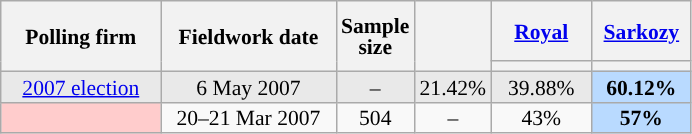<table class="wikitable sortable" style="text-align:center;font-size:90%;line-height:14px;">
<tr style="height:40px;">
<th style="width:100px;" rowspan="2">Polling firm</th>
<th style="width:110px;" rowspan="2">Fieldwork date</th>
<th style="width:35px;" rowspan="2">Sample<br>size</th>
<th style="width:30px;" rowspan="2"></th>
<th class="unsortable" style="width:60px;"><a href='#'>Royal</a><br></th>
<th class="unsortable" style="width:60px;"><a href='#'>Sarkozy</a><br></th>
</tr>
<tr>
<th style="background:"></th>
<th style="background:"></th>
</tr>
<tr style="background:#E9E9E9;">
<td><a href='#'>2007 election</a></td>
<td data-sort-value="2007-05-06">6 May 2007</td>
<td>–</td>
<td>21.42%</td>
<td>39.88%</td>
<td style="background:#B9DAFF;"><strong>60.12%</strong></td>
</tr>
<tr>
<td style="background:#FFCCCC;"></td>
<td data-sort-value="2007-03-21">20–21 Mar 2007</td>
<td>504</td>
<td>–</td>
<td>43%</td>
<td style="background:#B9DAFF;"><strong>57%</strong></td>
</tr>
</table>
